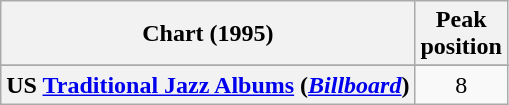<table class="wikitable sortable plainrowheaders" style="text-align:center">
<tr>
<th scope="col">Chart (1995)</th>
<th scope="col">Peak<br>position</th>
</tr>
<tr>
</tr>
<tr>
<th scope="row">US <a href='#'>Traditional Jazz Albums</a> (<em><a href='#'>Billboard</a></em>)</th>
<td>8</td>
</tr>
</table>
